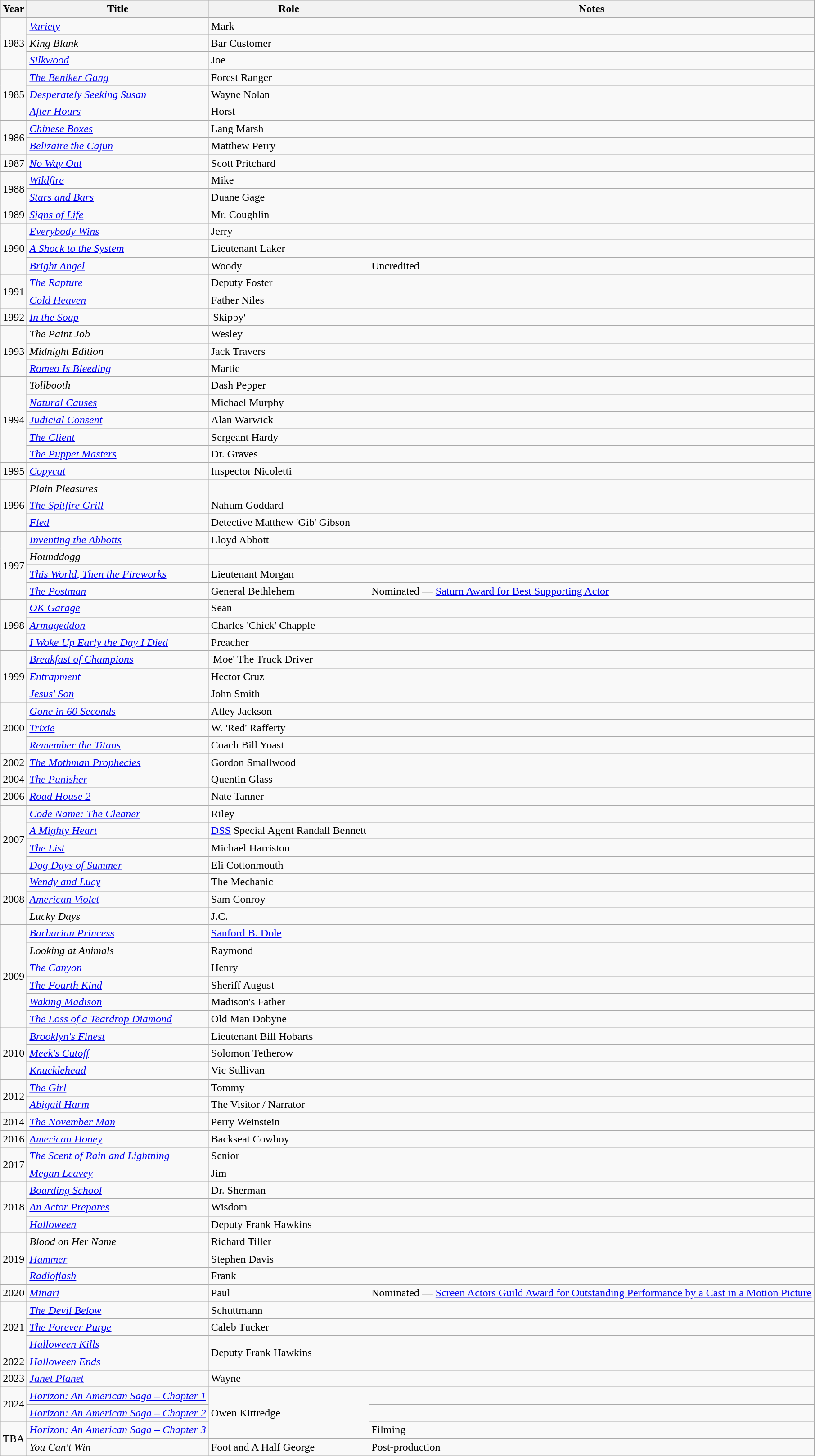<table class="wikitable sortable">
<tr>
<th>Year</th>
<th>Title</th>
<th>Role</th>
<th class=unsortable>Notes</th>
</tr>
<tr>
<td rowspan=3>1983</td>
<td><em><a href='#'>Variety</a></em></td>
<td>Mark</td>
<td></td>
</tr>
<tr>
<td><em>King Blank</em></td>
<td>Bar Customer</td>
<td></td>
</tr>
<tr>
<td><em><a href='#'>Silkwood</a></em></td>
<td>Joe</td>
<td></td>
</tr>
<tr>
<td rowspan=3>1985</td>
<td data-sort-value="Beniker Gang, The"><em><a href='#'>The Beniker Gang</a></em></td>
<td>Forest Ranger</td>
<td></td>
</tr>
<tr>
<td><em><a href='#'>Desperately Seeking Susan</a></em></td>
<td>Wayne Nolan</td>
<td></td>
</tr>
<tr>
<td><em><a href='#'>After Hours</a></em></td>
<td>Horst</td>
<td></td>
</tr>
<tr>
<td rowspan=2>1986</td>
<td><em><a href='#'>Chinese Boxes</a></em></td>
<td>Lang Marsh</td>
<td></td>
</tr>
<tr>
<td><em><a href='#'>Belizaire the Cajun</a></em></td>
<td>Matthew Perry</td>
<td></td>
</tr>
<tr>
<td>1987</td>
<td><em><a href='#'>No Way Out</a></em></td>
<td>Scott Pritchard</td>
<td></td>
</tr>
<tr>
<td rowspan=2>1988</td>
<td><em><a href='#'>Wildfire</a></em></td>
<td>Mike</td>
<td></td>
</tr>
<tr>
<td><em><a href='#'>Stars and Bars</a></em></td>
<td>Duane Gage</td>
<td></td>
</tr>
<tr>
<td>1989</td>
<td><em><a href='#'>Signs of Life</a></em></td>
<td>Mr. Coughlin</td>
<td></td>
</tr>
<tr>
<td rowspan=3>1990</td>
<td><em><a href='#'>Everybody Wins</a></em></td>
<td>Jerry</td>
<td></td>
</tr>
<tr>
<td data-sort-value="Shock to the System, A"><em><a href='#'>A Shock to the System</a></em></td>
<td>Lieutenant Laker</td>
<td></td>
</tr>
<tr>
<td><em><a href='#'>Bright Angel</a></em></td>
<td>Woody</td>
<td>Uncredited</td>
</tr>
<tr>
<td rowspan=2>1991</td>
<td data-sort-value="Rapture, The"><em><a href='#'>The Rapture</a></em></td>
<td>Deputy Foster</td>
<td></td>
</tr>
<tr>
<td><em><a href='#'>Cold Heaven</a></em></td>
<td>Father Niles</td>
<td></td>
</tr>
<tr>
<td>1992</td>
<td><em><a href='#'>In the Soup</a></em></td>
<td>'Skippy'</td>
<td></td>
</tr>
<tr>
<td rowspan=3>1993</td>
<td data-sort-value="Paint Job, The"><em>The Paint Job</em></td>
<td>Wesley</td>
<td></td>
</tr>
<tr>
<td><em>Midnight Edition</em></td>
<td>Jack Travers</td>
<td></td>
</tr>
<tr>
<td><em><a href='#'>Romeo Is Bleeding</a></em></td>
<td>Martie</td>
<td></td>
</tr>
<tr>
<td rowspan=5>1994</td>
<td><em>Tollbooth</em></td>
<td>Dash Pepper</td>
<td></td>
</tr>
<tr>
<td><em><a href='#'>Natural Causes</a></em></td>
<td>Michael Murphy</td>
<td></td>
</tr>
<tr>
<td><em><a href='#'>Judicial Consent</a></em></td>
<td>Alan Warwick</td>
<td></td>
</tr>
<tr>
<td data-sort-value="Client, The"><em><a href='#'>The Client</a></em></td>
<td>Sergeant Hardy</td>
<td></td>
</tr>
<tr>
<td data-sort-value="Puppet Masters, The"><em><a href='#'>The Puppet Masters</a></em></td>
<td>Dr. Graves</td>
<td></td>
</tr>
<tr>
<td>1995</td>
<td><em><a href='#'>Copycat</a></em></td>
<td>Inspector Nicoletti</td>
<td></td>
</tr>
<tr>
<td rowspan=3>1996</td>
<td><em>Plain Pleasures</em></td>
<td></td>
<td></td>
</tr>
<tr>
<td data-sort-value="Spitfire Grill, The"><em><a href='#'>The Spitfire Grill</a></em></td>
<td>Nahum Goddard</td>
<td></td>
</tr>
<tr>
<td><em><a href='#'>Fled</a></em></td>
<td>Detective Matthew 'Gib' Gibson</td>
<td></td>
</tr>
<tr>
<td rowspan=4>1997</td>
<td><em><a href='#'>Inventing the Abbotts</a></em></td>
<td>Lloyd Abbott</td>
<td></td>
</tr>
<tr>
<td><em>Hounddogg</em></td>
<td></td>
<td></td>
</tr>
<tr>
<td><em><a href='#'>This World, Then the Fireworks</a></em></td>
<td>Lieutenant Morgan</td>
<td></td>
</tr>
<tr>
<td data-sort-value="Postman, The"><em><a href='#'>The Postman</a></em></td>
<td>General Bethlehem</td>
<td>Nominated — <a href='#'>Saturn Award for Best Supporting Actor</a></td>
</tr>
<tr>
<td rowspan=3>1998</td>
<td><em><a href='#'>OK Garage</a></em></td>
<td>Sean</td>
<td></td>
</tr>
<tr>
<td><em><a href='#'>Armageddon</a></em></td>
<td>Charles 'Chick' Chapple</td>
<td></td>
</tr>
<tr>
<td><em><a href='#'>I Woke Up Early the Day I Died</a></em></td>
<td>Preacher</td>
<td></td>
</tr>
<tr>
<td rowspan=3>1999</td>
<td><em><a href='#'>Breakfast of Champions</a></em></td>
<td>'Moe' The Truck Driver</td>
<td></td>
</tr>
<tr>
<td><em><a href='#'>Entrapment</a></em></td>
<td>Hector Cruz</td>
<td></td>
</tr>
<tr>
<td><em><a href='#'>Jesus' Son</a></em></td>
<td>John Smith</td>
<td></td>
</tr>
<tr>
<td rowspan=3>2000</td>
<td><em><a href='#'>Gone in 60 Seconds</a></em></td>
<td>Atley Jackson</td>
<td></td>
</tr>
<tr>
<td><em><a href='#'>Trixie</a></em></td>
<td>W. 'Red' Rafferty</td>
<td></td>
</tr>
<tr>
<td><em><a href='#'>Remember the Titans</a></em></td>
<td>Coach Bill Yoast</td>
<td></td>
</tr>
<tr>
<td>2002</td>
<td data-sort-value="Mothman Prophecies, The"><em><a href='#'>The Mothman Prophecies</a></em></td>
<td>Gordon Smallwood</td>
<td></td>
</tr>
<tr>
<td>2004</td>
<td data-sort-value="Punisher, The"><em><a href='#'>The Punisher</a></em></td>
<td>Quentin Glass</td>
<td></td>
</tr>
<tr>
<td>2006</td>
<td><em><a href='#'>Road House 2</a></em></td>
<td>Nate Tanner</td>
<td></td>
</tr>
<tr>
<td rowspan=4>2007</td>
<td><em><a href='#'>Code Name: The Cleaner</a></em></td>
<td>Riley</td>
<td></td>
</tr>
<tr>
<td data-sort-value="Mighty Heart, A"><em><a href='#'>A Mighty Heart</a></em></td>
<td><a href='#'>DSS</a> Special Agent Randall Bennett</td>
<td></td>
</tr>
<tr>
<td data-sort-value="List, The"><em><a href='#'>The List</a></em></td>
<td>Michael Harriston</td>
<td></td>
</tr>
<tr>
<td><em><a href='#'>Dog Days of Summer</a></em></td>
<td>Eli Cottonmouth</td>
<td></td>
</tr>
<tr>
<td rowspan=3>2008</td>
<td><em><a href='#'>Wendy and Lucy</a></em></td>
<td>The Mechanic</td>
<td></td>
</tr>
<tr>
<td><em><a href='#'>American Violet</a></em></td>
<td>Sam Conroy</td>
<td></td>
</tr>
<tr>
<td><em>Lucky Days</em></td>
<td>J.C.</td>
<td></td>
</tr>
<tr>
<td rowspan=6>2009</td>
<td><em><a href='#'>Barbarian Princess</a></em></td>
<td><a href='#'>Sanford B. Dole</a></td>
<td></td>
</tr>
<tr>
<td><em>Looking at Animals</em></td>
<td>Raymond</td>
<td></td>
</tr>
<tr>
<td data-sort-value="Canyon, The"><em><a href='#'>The Canyon</a></em></td>
<td>Henry</td>
<td></td>
</tr>
<tr>
<td data-sort-value="Fourth Kind, The"><em><a href='#'>The Fourth Kind</a></em></td>
<td>Sheriff August</td>
<td></td>
</tr>
<tr>
<td><em><a href='#'>Waking Madison</a></em></td>
<td>Madison's Father</td>
<td></td>
</tr>
<tr>
<td data-sort-value="Loss of a Teardrop Diamond, The"><em><a href='#'>The Loss of a Teardrop Diamond</a></em></td>
<td>Old Man Dobyne</td>
<td></td>
</tr>
<tr>
<td rowspan=3>2010</td>
<td><em><a href='#'>Brooklyn's Finest</a></em></td>
<td>Lieutenant Bill Hobarts</td>
<td></td>
</tr>
<tr>
<td><em><a href='#'>Meek's Cutoff</a></em></td>
<td>Solomon Tetherow</td>
<td></td>
</tr>
<tr>
<td><em><a href='#'>Knucklehead</a></em></td>
<td>Vic Sullivan</td>
<td></td>
</tr>
<tr>
<td rowspan=2>2012</td>
<td data-sort-value="Girl, The"><em><a href='#'>The Girl</a></em></td>
<td>Tommy</td>
<td></td>
</tr>
<tr>
<td><em><a href='#'>Abigail Harm</a></em></td>
<td>The Visitor / Narrator</td>
<td></td>
</tr>
<tr>
<td>2014</td>
<td data-sort-value="November Man, The"><em><a href='#'>The November Man</a></em></td>
<td>Perry Weinstein</td>
<td></td>
</tr>
<tr>
<td>2016</td>
<td><em><a href='#'>American Honey</a></em></td>
<td>Backseat Cowboy</td>
<td></td>
</tr>
<tr>
<td rowspan=2>2017</td>
<td data-sort-value="Scent of Rain and Lightning, The"><em><a href='#'>The Scent of Rain and Lightning</a></em></td>
<td>Senior</td>
<td></td>
</tr>
<tr>
<td><em><a href='#'>Megan Leavey</a></em></td>
<td>Jim</td>
<td></td>
</tr>
<tr>
<td rowspan=3>2018</td>
<td><em><a href='#'>Boarding School</a></em></td>
<td>Dr. Sherman</td>
<td></td>
</tr>
<tr>
<td><em><a href='#'>An Actor Prepares</a></em></td>
<td>Wisdom</td>
<td></td>
</tr>
<tr>
<td><em><a href='#'>Halloween</a></em></td>
<td>Deputy Frank Hawkins</td>
<td></td>
</tr>
<tr>
<td rowspan="3">2019</td>
<td><em>Blood on Her Name</em></td>
<td>Richard Tiller</td>
<td></td>
</tr>
<tr>
<td><em><a href='#'>Hammer</a></em></td>
<td>Stephen Davis</td>
<td></td>
</tr>
<tr>
<td><em><a href='#'>Radioflash</a></em></td>
<td>Frank</td>
<td></td>
</tr>
<tr>
<td>2020</td>
<td><em><a href='#'>Minari</a></em></td>
<td>Paul</td>
<td>Nominated — <a href='#'>Screen Actors Guild Award for Outstanding Performance by a Cast in a Motion Picture</a></td>
</tr>
<tr>
<td rowspan="3">2021</td>
<td data-sort-value="Devil Below, The"><em><a href='#'>The Devil Below</a></em></td>
<td>Schuttmann</td>
<td></td>
</tr>
<tr>
<td data-sort-value="Forever Purge, The"><em><a href='#'>The Forever Purge</a></em></td>
<td>Caleb Tucker</td>
<td></td>
</tr>
<tr>
<td><em><a href='#'>Halloween Kills</a></em></td>
<td rowspan="2">Deputy Frank Hawkins</td>
<td></td>
</tr>
<tr>
<td>2022</td>
<td><em><a href='#'>Halloween Ends</a></em></td>
<td></td>
</tr>
<tr>
<td>2023</td>
<td><em><a href='#'>Janet Planet</a></em></td>
<td>Wayne</td>
<td></td>
</tr>
<tr>
<td rowspan="2">2024</td>
<td><em><a href='#'>Horizon: An American Saga – Chapter 1</a></em></td>
<td rowspan="3">Owen Kittredge</td>
<td></td>
</tr>
<tr>
<td><em><a href='#'>Horizon: An American Saga – Chapter 2</a></em></td>
<td></td>
</tr>
<tr>
<td rowspan="2">TBA</td>
<td><em><a href='#'>Horizon: An American Saga – Chapter 3</a></em></td>
<td>Filming</td>
</tr>
<tr>
<td><em>You Can't Win</em></td>
<td>Foot and A Half George</td>
<td>Post-production</td>
</tr>
</table>
